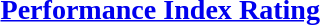<table width=100%>
<tr>
<td width=50% valign=top><br><h3><a href='#'>Performance Index Rating</a></h3>


</td>
</tr>
</table>
